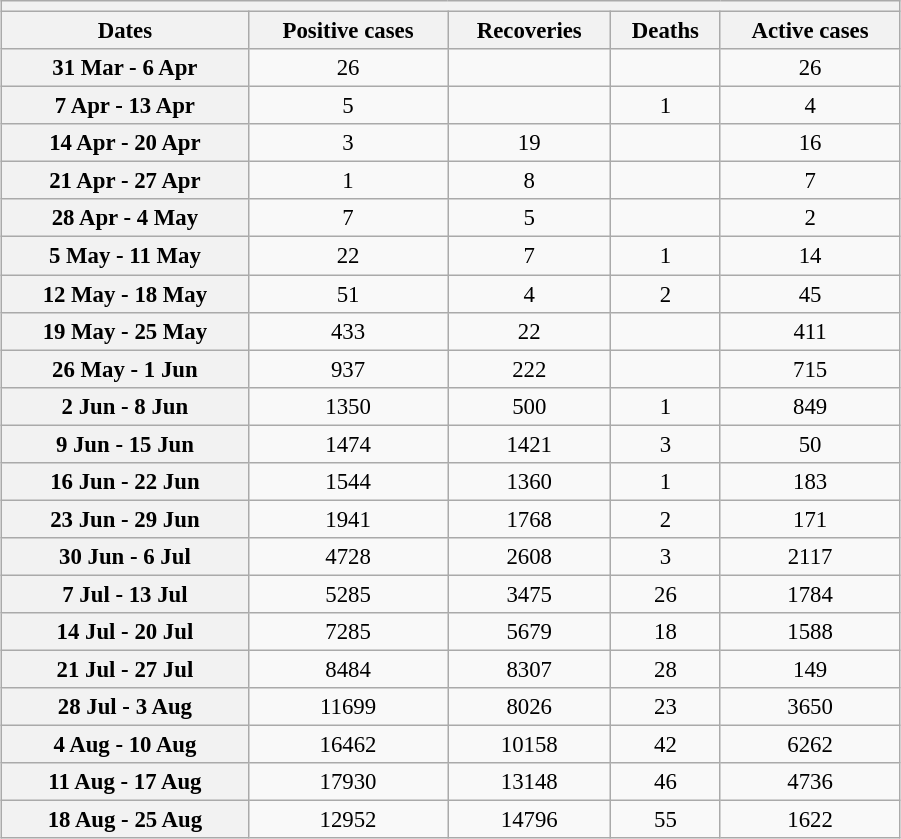<table class="wikitable plainrowheaders sortable mw-collapsible" style="text-align:center; font-size:95%; width:600px; clear:right; margin:0px 0px 0.5em 1em">
<tr>
<th colspan="7"></th>
</tr>
<tr>
<th scope="col">Dates</th>
<th scope="col">Positive cases</th>
<th scope="col">Recoveries</th>
<th scope="col">Deaths</th>
<th scope="col">Active cases</th>
</tr>
<tr>
<th scope="row">31 Mar - 6 Apr</th>
<td>26</td>
<td></td>
<td></td>
<td>26</td>
</tr>
<tr>
<th scope="row">7 Apr - 13 Apr</th>
<td>5</td>
<td></td>
<td>1</td>
<td>4</td>
</tr>
<tr>
<th scope="row">14 Apr - 20 Apr</th>
<td>3</td>
<td>19</td>
<td></td>
<td>16</td>
</tr>
<tr>
<th scope="row">21 Apr - 27 Apr</th>
<td>1</td>
<td>8</td>
<td></td>
<td>7</td>
</tr>
<tr>
<th scope="row">28 Apr - 4 May</th>
<td>7</td>
<td>5</td>
<td></td>
<td>2</td>
</tr>
<tr>
<th scope="row">5 May - 11 May</th>
<td>22</td>
<td>7</td>
<td>1</td>
<td>14</td>
</tr>
<tr>
<th scope="row">12 May - 18 May</th>
<td>51</td>
<td>4</td>
<td>2</td>
<td>45</td>
</tr>
<tr>
<th scope="row">19 May - 25 May</th>
<td>433</td>
<td>22</td>
<td></td>
<td>411</td>
</tr>
<tr>
<th scope="row">26 May - 1 Jun</th>
<td>937</td>
<td>222</td>
<td></td>
<td>715</td>
</tr>
<tr>
<th scope="row">2 Jun - 8 Jun</th>
<td>1350</td>
<td>500</td>
<td>1</td>
<td>849</td>
</tr>
<tr>
<th scope="row">9 Jun - 15 Jun</th>
<td>1474</td>
<td>1421</td>
<td>3</td>
<td>50</td>
</tr>
<tr>
<th scope="row">16 Jun - 22 Jun</th>
<td>1544</td>
<td>1360</td>
<td>1</td>
<td>183</td>
</tr>
<tr>
<th scope="row">23 Jun - 29 Jun</th>
<td>1941</td>
<td>1768</td>
<td>2</td>
<td>171</td>
</tr>
<tr>
<th scope="row">30 Jun - 6 Jul</th>
<td>4728</td>
<td>2608</td>
<td>3</td>
<td>2117</td>
</tr>
<tr>
<th scope="row">7 Jul - 13 Jul</th>
<td>5285</td>
<td>3475</td>
<td>26</td>
<td>1784</td>
</tr>
<tr>
<th scope="row">14 Jul - 20 Jul</th>
<td>7285</td>
<td>5679</td>
<td>18</td>
<td>1588</td>
</tr>
<tr>
<th scope="row">21 Jul - 27 Jul</th>
<td>8484</td>
<td>8307</td>
<td>28</td>
<td>149</td>
</tr>
<tr>
<th scope="row">28 Jul - 3 Aug</th>
<td>11699</td>
<td>8026</td>
<td>23</td>
<td>3650</td>
</tr>
<tr>
<th scope="row">4 Aug - 10 Aug</th>
<td>16462</td>
<td>10158</td>
<td>42</td>
<td>6262</td>
</tr>
<tr>
<th scope="row">11 Aug - 17 Aug</th>
<td>17930</td>
<td>13148</td>
<td>46</td>
<td>4736</td>
</tr>
<tr>
<th scope="row">18 Aug - 25 Aug</th>
<td>12952</td>
<td>14796</td>
<td>55</td>
<td>1622</td>
</tr>
</table>
